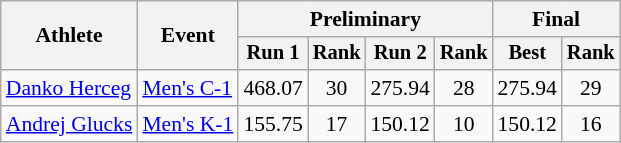<table class=wikitable style="font-size:90%">
<tr>
<th rowspan="2">Athlete</th>
<th rowspan="2">Event</th>
<th colspan="4">Preliminary</th>
<th colspan="2">Final</th>
</tr>
<tr style="font-size:95%">
<th>Run 1</th>
<th>Rank</th>
<th>Run 2</th>
<th>Rank</th>
<th>Best</th>
<th>Rank</th>
</tr>
<tr align=center>
<td align=left><a href='#'>Danko Herceg</a></td>
<td align=left><a href='#'>Men's C-1</a></td>
<td>468.07</td>
<td>30</td>
<td>275.94</td>
<td>28</td>
<td>275.94</td>
<td>29</td>
</tr>
<tr align=center>
<td align=left><a href='#'>Andrej Glucks</a></td>
<td align=left><a href='#'>Men's K-1</a></td>
<td>155.75</td>
<td>17</td>
<td>150.12</td>
<td>10</td>
<td>150.12</td>
<td>16</td>
</tr>
</table>
